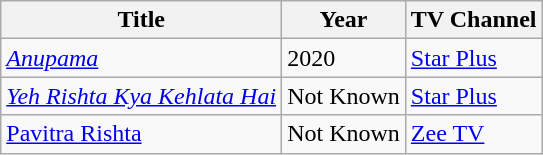<table class="wikitable sortable">
<tr>
<th>Title</th>
<th>Year</th>
<th>TV Channel</th>
</tr>
<tr>
<td><em><a href='#'>Anupama</a></em></td>
<td>2020</td>
<td><a href='#'>Star Plus</a></td>
</tr>
<tr>
<td><em><a href='#'>Yeh Rishta Kya Kehlata Hai</a></em></td>
<td>Not Known</td>
<td><a href='#'>Star Plus</a></td>
</tr>
<tr>
<td><a href='#'>Pavitra Rishta</a></td>
<td>Not Known</td>
<td><a href='#'>Zee TV</a></td>
</tr>
</table>
